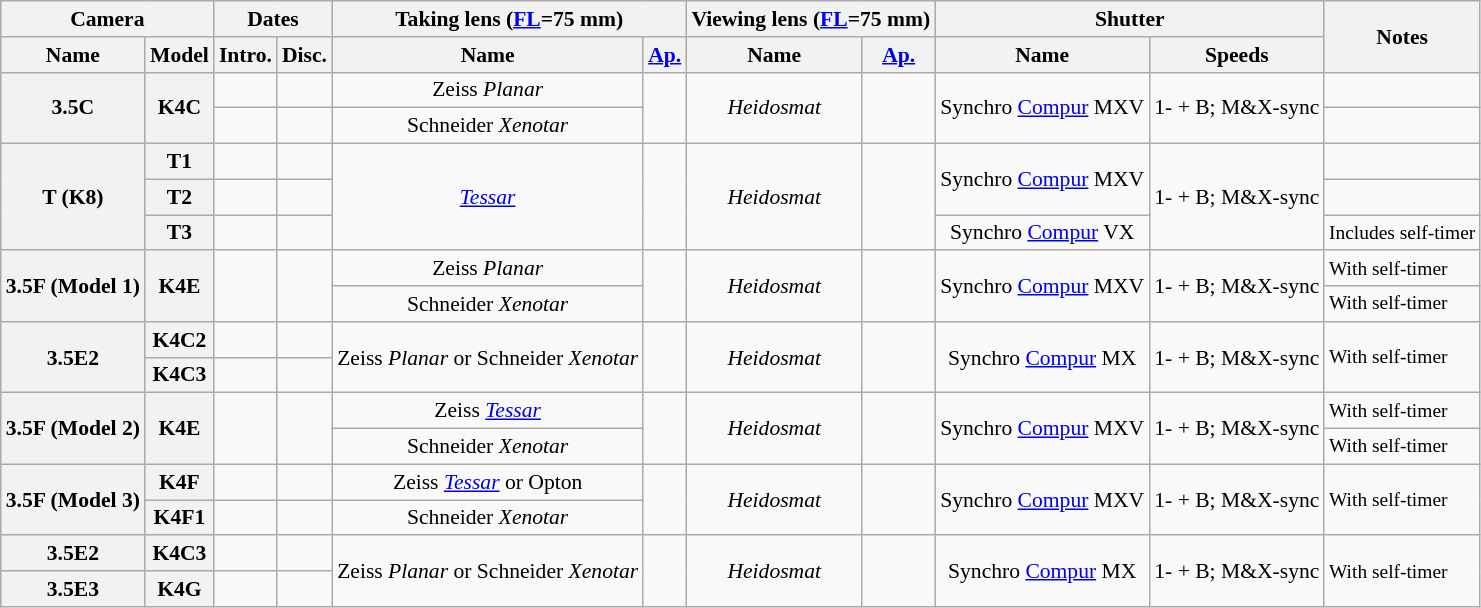<table class="wikitable sortable" style="font-size:90%;text-align:center;">
<tr>
<th colspan=2>Camera</th>
<th colspan=2>Dates</th>
<th colspan=2>Taking lens (<a href='#'>FL</a>=75 mm)</th>
<th colspan=2>Viewing lens (<a href='#'>FL</a>=75 mm)</th>
<th colspan=2>Shutter</th>
<th rowspan=2 class="unsortable">Notes</th>
</tr>
<tr>
<th>Name</th>
<th>Model</th>
<th>Intro.</th>
<th>Disc.</th>
<th>Name</th>
<th><a href='#'>Ap.</a></th>
<th>Name</th>
<th><a href='#'>Ap.</a></th>
<th>Name</th>
<th>Speeds</th>
</tr>
<tr>
<th rowspan=2>3.5C</th>
<th rowspan=2>K4C</th>
<td></td>
<td></td>
<td>Zeiss <em>Planar</em></td>
<td rowspan=2></td>
<td rowspan=2><em>Heidosmat</em></td>
<td rowspan=2></td>
<td rowspan=2>Synchro <a href='#'>Compur</a> MXV</td>
<td rowspan=2>1- + B; M&X-sync</td>
<td style="font-size:90%;text-align:left;"></td>
</tr>
<tr>
<td></td>
<td></td>
<td>Schneider <em>Xenotar</em></td>
<td style="font-size:90%;text-align:left;"></td>
</tr>
<tr>
<th rowspan=3>T (K8)</th>
<th>T1</th>
<td></td>
<td></td>
<td rowspan=3><em><a href='#'>Tessar</a></em></td>
<td rowspan=3></td>
<td rowspan=3><em>Heidosmat</em></td>
<td rowspan=3></td>
<td rowspan=2>Synchro <a href='#'>Compur</a> MXV</td>
<td rowspan=3>1- + B; M&X-sync</td>
<td style="font-size:90%;text-align:left;"></td>
</tr>
<tr>
<th>T2</th>
<td></td>
<td></td>
<td style="font-size:90%;text-align:left;"></td>
</tr>
<tr>
<th>T3</th>
<td></td>
<td></td>
<td>Synchro <a href='#'>Compur</a> VX</td>
<td style="font-size:90%;text-align:left;">Includes self-timer</td>
</tr>
<tr>
<th rowspan=2>3.5F (Model 1)</th>
<th rowspan=2>K4E</th>
<td rowspan=2></td>
<td rowspan=2></td>
<td>Zeiss <em>Planar</em></td>
<td rowspan=2></td>
<td rowspan=2><em>Heidosmat</em></td>
<td rowspan=2></td>
<td rowspan=2>Synchro <a href='#'>Compur</a> MXV</td>
<td rowspan=2>1- + B; M&X-sync</td>
<td style="font-size:90%;text-align:left;">With self-timer</td>
</tr>
<tr>
<td>Schneider <em>Xenotar</em></td>
<td style="font-size:90%;text-align:left;">With self-timer</td>
</tr>
<tr>
<th rowspan=2>3.5E2</th>
<th>K4C2</th>
<td></td>
<td></td>
<td rowspan=2>Zeiss <em>Planar</em> or Schneider <em>Xenotar</em></td>
<td rowspan=2></td>
<td rowspan=2><em>Heidosmat</em></td>
<td rowspan=2></td>
<td rowspan=2>Synchro <a href='#'>Compur</a> MX</td>
<td rowspan=2>1- + B; M&X-sync</td>
<td style="font-size:90%;text-align:left;" rowspan=2>With self-timer</td>
</tr>
<tr>
<th>K4C3</th>
<td></td>
<td></td>
</tr>
<tr>
<th rowspan=2>3.5F (Model 2)</th>
<th rowspan=2>K4E</th>
<td rowspan=2></td>
<td rowspan=2></td>
<td>Zeiss <em><a href='#'>Tessar</a></em></td>
<td rowspan=2></td>
<td rowspan=2><em>Heidosmat</em></td>
<td rowspan=2></td>
<td rowspan=2>Synchro <a href='#'>Compur</a> MXV</td>
<td rowspan=2>1- + B; M&X-sync</td>
<td style="font-size:90%;text-align:left;">With self-timer</td>
</tr>
<tr>
<td>Schneider <em>Xenotar</em></td>
<td style="font-size:90%;text-align:left;">With self-timer</td>
</tr>
<tr>
<th rowspan=2>3.5F (Model 3)</th>
<th>K4F</th>
<td></td>
<td></td>
<td>Zeiss <em><a href='#'>Tessar</a></em> or Opton</td>
<td rowspan=2></td>
<td rowspan=2><em>Heidosmat</em></td>
<td rowspan=2></td>
<td rowspan=2>Synchro <a href='#'>Compur</a> MXV</td>
<td rowspan=2>1- + B; M&X-sync</td>
<td style="font-size:90%;text-align:left;" rowspan=2>With self-timer</td>
</tr>
<tr>
<th>K4F1</th>
<td></td>
<td></td>
<td>Schneider <em>Xenotar</em></td>
</tr>
<tr>
<th>3.5E2</th>
<th>K4C3</th>
<td></td>
<td></td>
<td rowspan=2>Zeiss <em>Planar</em> or Schneider <em>Xenotar</em></td>
<td rowspan=2></td>
<td rowspan=2><em>Heidosmat</em></td>
<td rowspan=2></td>
<td rowspan=2>Synchro <a href='#'>Compur</a> MX</td>
<td rowspan=2>1- + B; M&X-sync</td>
<td style="font-size:90%;text-align:left;" rowspan=2>With self-timer</td>
</tr>
<tr>
<th>3.5E3</th>
<th>K4G</th>
<td></td>
<td></td>
</tr>
</table>
